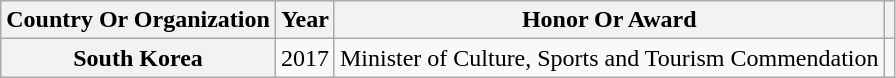<table class="wikitable plainrowheaders sortable">
<tr>
<th scope="col">Country Or Organization</th>
<th scope="col">Year</th>
<th scope="col">Honor Or Award</th>
<th scope="col" class="unsortable"></th>
</tr>
<tr>
<th scope="row">South Korea</th>
<td>2017</td>
<td>Minister of Culture, Sports and Tourism Commendation</td>
<td></td>
</tr>
</table>
